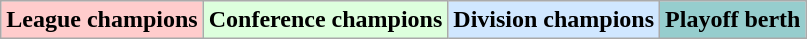<table class="wikitable">
<tr>
<td align="center" bgcolor="#FFCCCC"><strong>League champions</strong></td>
<td align="center" bgcolor="#ddffdd"><strong>Conference champions</strong></td>
<td align="center" bgcolor="#D0E7FF"><strong>Division champions</strong></td>
<td align="center" bgcolor="#96CDCD"><strong>Playoff berth</strong></td>
</tr>
</table>
